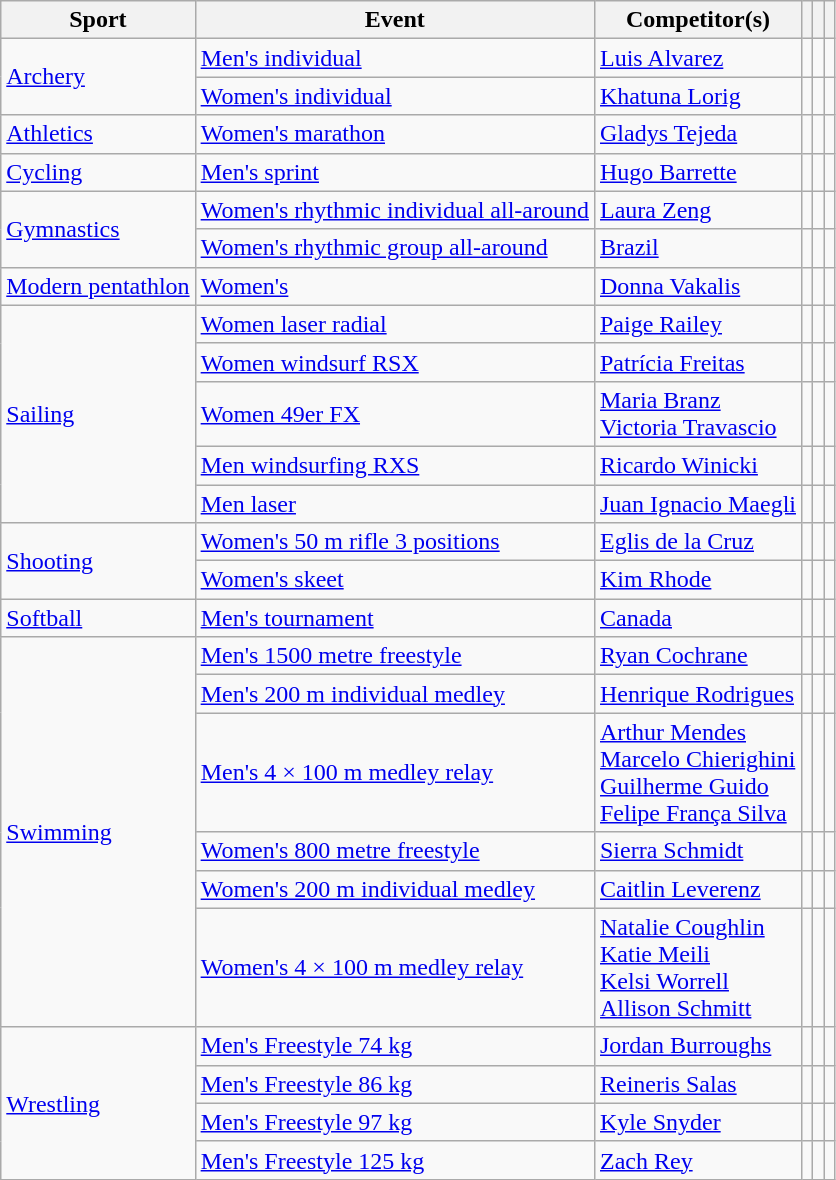<table class="wikitable">
<tr>
<th>Sport</th>
<th>Event</th>
<th>Competitor(s)</th>
<th></th>
<th></th>
<th></th>
</tr>
<tr>
<td rowspan="2"><a href='#'>Archery</a></td>
<td><a href='#'>Men's individual</a></td>
<td><a href='#'>Luis Alvarez</a></td>
<td></td>
<td></td>
<td></td>
</tr>
<tr>
<td><a href='#'>Women's individual</a></td>
<td><a href='#'>Khatuna Lorig</a></td>
<td></td>
<td></td>
<td></td>
</tr>
<tr>
<td><a href='#'>Athletics</a></td>
<td><a href='#'>Women's marathon</a></td>
<td><a href='#'>Gladys Tejeda</a></td>
<td></td>
<td></td>
<td></td>
</tr>
<tr>
<td><a href='#'>Cycling</a></td>
<td><a href='#'>Men's sprint</a></td>
<td><a href='#'>Hugo Barrette</a></td>
<td></td>
<td></td>
<td></td>
</tr>
<tr>
<td rowspan="2"><a href='#'>Gymnastics</a></td>
<td><a href='#'>Women's rhythmic individual all-around</a></td>
<td><a href='#'>Laura Zeng</a></td>
<td></td>
<td></td>
<td></td>
</tr>
<tr>
<td><a href='#'>Women's rhythmic group all-around</a></td>
<td><a href='#'>Brazil</a></td>
<td></td>
<td></td>
<td></td>
</tr>
<tr>
<td><a href='#'>Modern pentathlon</a></td>
<td><a href='#'>Women's</a></td>
<td><a href='#'>Donna Vakalis</a></td>
<td></td>
<td></td>
<td></td>
</tr>
<tr>
<td rowspan="5"><a href='#'>Sailing</a></td>
<td><a href='#'>Women laser radial</a></td>
<td><a href='#'>Paige Railey</a></td>
<td></td>
<td></td>
<td></td>
</tr>
<tr>
<td><a href='#'>Women windsurf RSX</a></td>
<td><a href='#'>Patrícia Freitas</a></td>
<td></td>
<td></td>
<td></td>
</tr>
<tr>
<td><a href='#'>Women 49er FX</a></td>
<td><a href='#'>Maria Branz</a><br><a href='#'>Victoria Travascio</a></td>
<td></td>
<td></td>
<td></td>
</tr>
<tr>
<td><a href='#'>Men windsurfing RXS</a></td>
<td><a href='#'>Ricardo Winicki</a></td>
<td></td>
<td></td>
<td></td>
</tr>
<tr>
<td><a href='#'>Men laser</a></td>
<td><a href='#'>Juan Ignacio Maegli</a></td>
<td></td>
<td></td>
<td></td>
</tr>
<tr>
<td rowspan="2"><a href='#'>Shooting</a></td>
<td><a href='#'>Women's 50 m rifle 3 positions</a></td>
<td><a href='#'>Eglis de la Cruz</a></td>
<td></td>
<td></td>
<td></td>
</tr>
<tr>
<td><a href='#'>Women's skeet</a></td>
<td><a href='#'>Kim Rhode</a></td>
<td></td>
<td></td>
<td></td>
</tr>
<tr>
<td><a href='#'>Softball</a></td>
<td><a href='#'>Men's tournament</a></td>
<td><a href='#'>Canada</a></td>
<td></td>
<td></td>
<td></td>
</tr>
<tr>
<td rowspan="6"><a href='#'>Swimming</a></td>
<td><a href='#'>Men's 1500 metre freestyle</a></td>
<td><a href='#'>Ryan Cochrane</a></td>
<td></td>
<td></td>
<td></td>
</tr>
<tr>
<td><a href='#'>Men's 200 m individual medley</a></td>
<td><a href='#'>Henrique Rodrigues</a></td>
<td></td>
<td></td>
<td></td>
</tr>
<tr>
<td><a href='#'>Men's 4 × 100 m medley relay</a></td>
<td><a href='#'>Arthur Mendes</a><br><a href='#'>Marcelo Chierighini</a><br><a href='#'>Guilherme Guido</a><br><a href='#'>Felipe França Silva</a></td>
<td></td>
<td></td>
<td></td>
</tr>
<tr>
<td><a href='#'>Women's 800 metre freestyle</a></td>
<td><a href='#'>Sierra Schmidt</a></td>
<td></td>
<td></td>
<td></td>
</tr>
<tr>
<td><a href='#'>Women's 200 m individual medley</a></td>
<td><a href='#'>Caitlin Leverenz</a></td>
<td></td>
<td></td>
<td></td>
</tr>
<tr>
<td><a href='#'>Women's 4 × 100 m medley relay</a></td>
<td><a href='#'>Natalie Coughlin</a><br><a href='#'>Katie Meili</a><br><a href='#'>Kelsi Worrell</a><br><a href='#'>Allison Schmitt</a></td>
<td></td>
<td></td>
<td></td>
</tr>
<tr>
<td rowspan="4"><a href='#'>Wrestling</a></td>
<td><a href='#'>Men's Freestyle 74 kg</a></td>
<td><a href='#'>Jordan Burroughs</a></td>
<td></td>
<td></td>
<td></td>
</tr>
<tr>
<td><a href='#'>Men's Freestyle 86 kg</a></td>
<td><a href='#'>Reineris Salas</a></td>
<td></td>
<td></td>
<td></td>
</tr>
<tr>
<td><a href='#'>Men's Freestyle 97 kg</a></td>
<td><a href='#'>Kyle Snyder</a></td>
<td></td>
<td></td>
<td></td>
</tr>
<tr>
<td><a href='#'>Men's Freestyle 125 kg</a></td>
<td><a href='#'>Zach Rey</a></td>
<td></td>
<td></td>
<td></td>
</tr>
</table>
